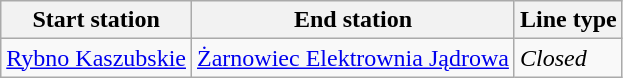<table class="wikitable">
<tr>
<th>Start station</th>
<th>End station</th>
<th>Line type</th>
</tr>
<tr>
<td><a href='#'>Rybno Kaszubskie</a></td>
<td><a href='#'>Żarnowiec Elektrownia Jądrowa</a></td>
<td><em>Closed</em></td>
</tr>
</table>
